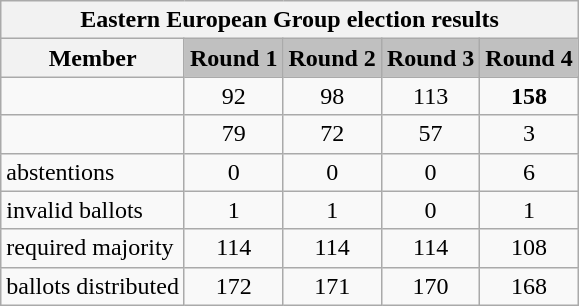<table class="wikitable collapsible">
<tr>
<th colspan="5">Eastern European Group election results</th>
</tr>
<tr>
<th>Member</th>
<td style="background:silver;"><strong>Round 1</strong></td>
<td style="background:silver;"><strong>Round 2</strong></td>
<td style="background:silver;"><strong>Round 3</strong></td>
<td style="background:silver;"><strong>Round 4</strong></td>
</tr>
<tr>
<td></td>
<td style="text-align:center;">92</td>
<td style="text-align:center;">98</td>
<td style="text-align:center;">113</td>
<td style="text-align:center;"><strong>158</strong></td>
</tr>
<tr>
<td></td>
<td style="text-align:center;">79</td>
<td style="text-align:center;">72</td>
<td style="text-align:center;">57</td>
<td style="text-align:center;">3</td>
</tr>
<tr>
<td>abstentions</td>
<td style="text-align:center;">0</td>
<td style="text-align:center;">0</td>
<td style="text-align:center;">0</td>
<td style="text-align:center;">6</td>
</tr>
<tr>
<td>invalid ballots</td>
<td style="text-align:center;">1</td>
<td style="text-align:center;">1</td>
<td style="text-align:center;">0</td>
<td style="text-align:center;">1</td>
</tr>
<tr>
<td>required majority</td>
<td style="text-align:center;">114</td>
<td style="text-align:center;">114</td>
<td style="text-align:center;">114</td>
<td style="text-align:center;">108</td>
</tr>
<tr>
<td>ballots distributed</td>
<td style="text-align:center;">172</td>
<td style="text-align:center;">171</td>
<td style="text-align:center;">170</td>
<td style="text-align:center;">168</td>
</tr>
</table>
